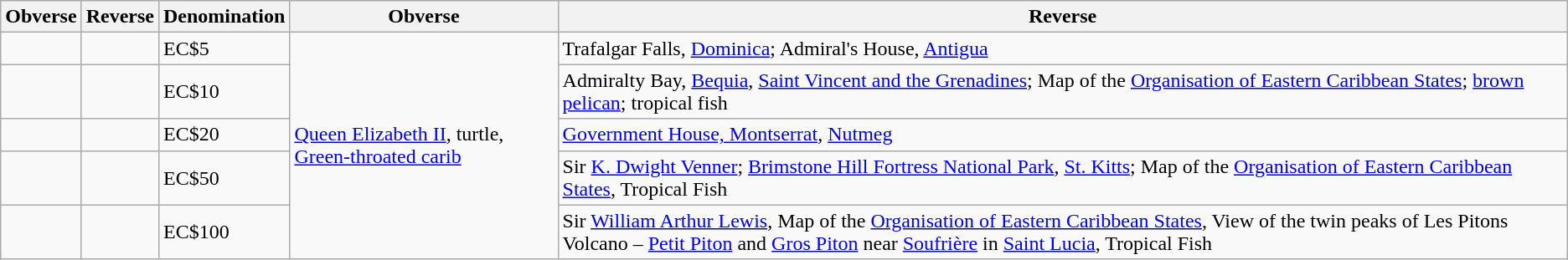<table class="wikitable">
<tr>
<th>Obverse</th>
<th>Reverse</th>
<th>Denomination</th>
<th>Obverse</th>
<th>Reverse</th>
</tr>
<tr>
<td></td>
<td></td>
<td>EC$5</td>
<td rowspan="5"><a href='#'>Queen Elizabeth II</a>, turtle, <a href='#'>Green-throated carib</a></td>
<td>Trafalgar Falls, <a href='#'>Dominica</a>; Admiral's House, <a href='#'>Antigua</a></td>
</tr>
<tr>
<td></td>
<td></td>
<td>EC$10</td>
<td>Admiralty Bay, <a href='#'>Bequia</a>, <a href='#'>Saint Vincent and the Grenadines</a>; Map of the <a href='#'>Organisation of Eastern Caribbean States</a>; <a href='#'>brown pelican</a>; tropical fish</td>
</tr>
<tr>
<td></td>
<td></td>
<td>EC$20</td>
<td><a href='#'>Government House, Montserrat</a>, <a href='#'>Nutmeg</a></td>
</tr>
<tr>
<td></td>
<td></td>
<td>EC$50</td>
<td>Sir <a href='#'>K. Dwight Venner</a>; <a href='#'>Brimstone Hill Fortress National Park</a>, <a href='#'>St. Kitts</a>; Map of the <a href='#'>Organisation of Eastern Caribbean States</a>, Tropical Fish</td>
</tr>
<tr>
<td></td>
<td></td>
<td>EC$100</td>
<td>Sir <a href='#'>William Arthur Lewis</a>, Map of the <a href='#'>Organisation of Eastern Caribbean States</a>, View of the twin peaks of Les Pitons Volcano – <a href='#'>Petit Piton</a> and <a href='#'>Gros Piton</a> near <a href='#'>Soufrière</a> in <a href='#'>Saint Lucia</a>, Tropical Fish</td>
</tr>
</table>
